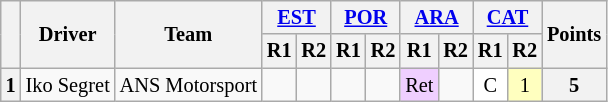<table class="wikitable" style="font-size: 85%; text-align:center">
<tr>
<th rowspan="2"></th>
<th rowspan="2">Driver</th>
<th rowspan="2">Team</th>
<th colspan="2"><a href='#'>EST</a><br></th>
<th colspan="2"><a href='#'>POR</a><br></th>
<th colspan="2"><a href='#'>ARA</a><br></th>
<th colspan="2"><a href='#'>CAT</a><br></th>
<th rowspan="2">Points</th>
</tr>
<tr>
<th>R1</th>
<th>R2</th>
<th>R1</th>
<th>R2</th>
<th>R1</th>
<th>R2</th>
<th>R1</th>
<th>R2</th>
</tr>
<tr>
<th>1</th>
<td align="left"> Iko Segret</td>
<td align="left"> ANS Motorsport</td>
<td></td>
<td></td>
<td></td>
<td></td>
<td style="background:#efcfff;">Ret</td>
<td></td>
<td style="background:#ffffff;">C</td>
<td style="background:#ffffbf;">1</td>
<th>5</th>
</tr>
</table>
